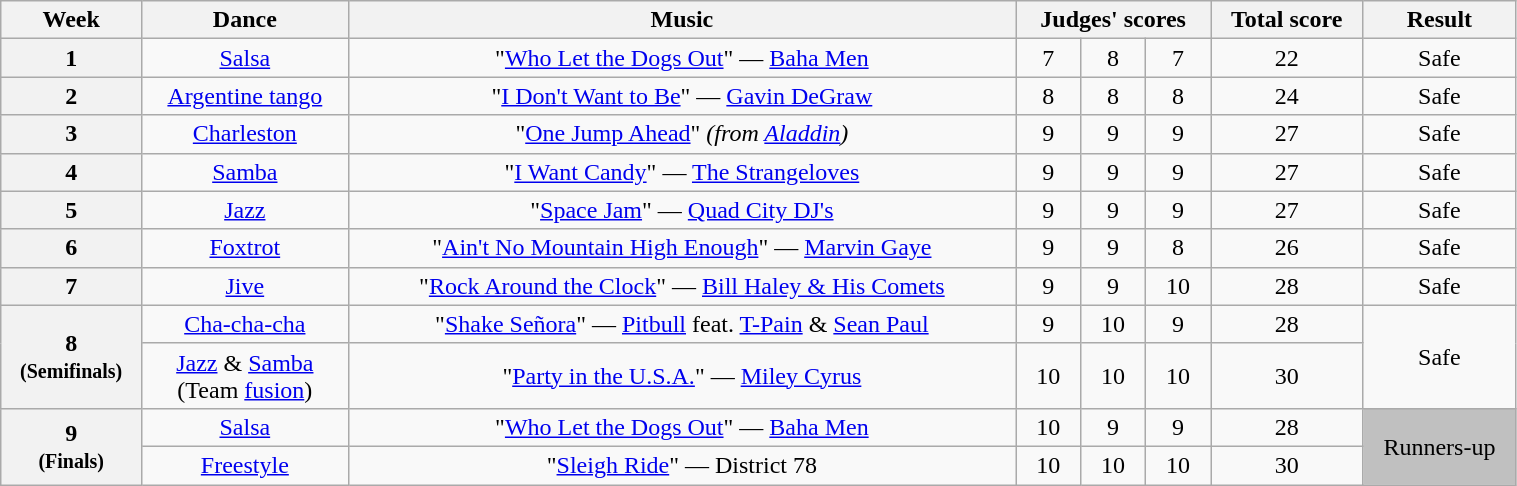<table class="wikitable unsortable" style="text-align:center; width:80%">
<tr>
<th scope="col">Week</th>
<th scope="col">Dance</th>
<th scope="col">Music</th>
<th scope="col" colspan="3">Judges' scores</th>
<th scope="col">Total score</th>
<th scope="col">Result</th>
</tr>
<tr>
<th scope="row">1</th>
<td><a href='#'>Salsa</a></td>
<td>"<a href='#'>Who Let the Dogs Out</a>" — <a href='#'>Baha Men</a></td>
<td>7</td>
<td>8</td>
<td>7</td>
<td>22</td>
<td>Safe</td>
</tr>
<tr>
<th scope="row">2</th>
<td><a href='#'>Argentine tango</a></td>
<td>"<a href='#'>I Don't Want to Be</a>" — <a href='#'>Gavin DeGraw</a></td>
<td>8</td>
<td>8</td>
<td>8</td>
<td>24</td>
<td>Safe</td>
</tr>
<tr>
<th scope="row">3</th>
<td><a href='#'>Charleston</a></td>
<td>"<a href='#'>One Jump Ahead</a>" <em>(from <a href='#'>Aladdin</a>)</em></td>
<td>9</td>
<td>9</td>
<td>9</td>
<td>27</td>
<td>Safe</td>
</tr>
<tr>
<th scope="row">4</th>
<td><a href='#'>Samba</a></td>
<td>"<a href='#'>I Want Candy</a>" — <a href='#'>The Strangeloves</a></td>
<td>9</td>
<td>9</td>
<td>9</td>
<td>27</td>
<td>Safe</td>
</tr>
<tr>
<th scope="row">5</th>
<td><a href='#'>Jazz</a></td>
<td>"<a href='#'>Space Jam</a>" — <a href='#'>Quad City DJ's</a></td>
<td>9</td>
<td>9</td>
<td>9</td>
<td>27</td>
<td>Safe</td>
</tr>
<tr>
<th scope="row">6</th>
<td><a href='#'>Foxtrot</a></td>
<td>"<a href='#'>Ain't No Mountain High Enough</a>" — <a href='#'>Marvin Gaye</a></td>
<td>9</td>
<td>9</td>
<td>8</td>
<td>26</td>
<td>Safe</td>
</tr>
<tr>
<th scope="row">7</th>
<td><a href='#'>Jive</a></td>
<td>"<a href='#'>Rock Around the Clock</a>" — <a href='#'>Bill Haley & His Comets</a></td>
<td>9</td>
<td>9</td>
<td>10</td>
<td>28</td>
<td>Safe</td>
</tr>
<tr>
<th scope="row" rowspan="2">8<br><small>(Semifinals)</small></th>
<td><a href='#'>Cha-cha-cha</a></td>
<td>"<a href='#'>Shake Señora</a>" — <a href='#'>Pitbull</a> feat. <a href='#'>T-Pain</a> & <a href='#'>Sean Paul</a></td>
<td>9</td>
<td>10</td>
<td>9</td>
<td>28</td>
<td rowspan="2">Safe</td>
</tr>
<tr>
<td><a href='#'>Jazz</a> & <a href='#'>Samba</a><br>(Team <a href='#'>fusion</a>)</td>
<td>"<a href='#'>Party in the U.S.A.</a>" — <a href='#'>Miley Cyrus</a></td>
<td>10</td>
<td>10</td>
<td>10</td>
<td>30</td>
</tr>
<tr>
<th scope="row" rowspan="2">9<br><small>(Finals)</small></th>
<td><a href='#'>Salsa</a></td>
<td>"<a href='#'>Who Let the Dogs Out</a>" — <a href='#'>Baha Men</a></td>
<td>10</td>
<td>9</td>
<td>9</td>
<td>28</td>
<td rowspan="2" bgcolor=silver>Runners-up</td>
</tr>
<tr>
<td><a href='#'>Freestyle</a></td>
<td>"<a href='#'>Sleigh Ride</a>" — District 78</td>
<td>10</td>
<td>10</td>
<td>10</td>
<td>30</td>
</tr>
</table>
